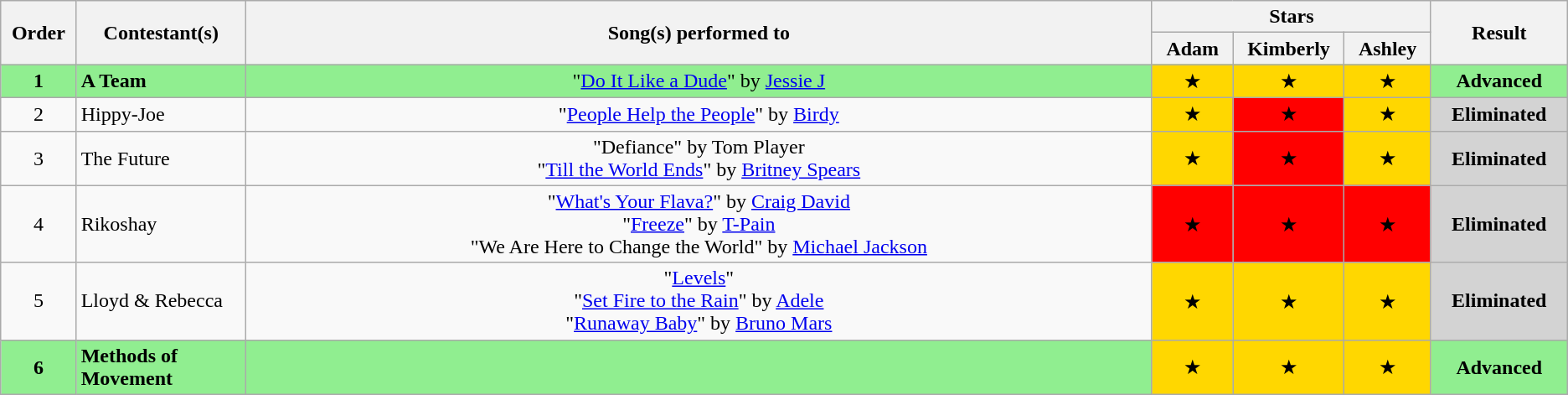<table class="wikitable" style="text-align:center;">
<tr>
<th style="width:2%;" rowspan="2">Order</th>
<th style="width:7%;" rowspan="2">Contestant(s)</th>
<th style="width:41%;" rowspan="2">Song(s) performed to</th>
<th style="width:9%;" colspan="3">Stars</th>
<th style="width:5%;" rowspan="2">Result</th>
</tr>
<tr>
<th style="width:3%;">Adam</th>
<th style="width:3%;">Kimberly</th>
<th style="width:3%;">Ashley</th>
</tr>
<tr style="background:lightgreen;">
<td><strong>1</strong></td>
<td style="text-align:left;"><strong>A Team </strong></td>
<td>"<a href='#'>Do It Like a Dude</a>" by <a href='#'>Jessie J</a></td>
<td style="background:gold;">★</td>
<td style="background:gold;">★</td>
<td style="background:gold;">★</td>
<td><strong>Advanced</strong></td>
</tr>
<tr>
<td>2</td>
<td style="text-align:left;">Hippy-Joe</td>
<td>"<a href='#'>People Help the People</a>" by <a href='#'>Birdy</a></td>
<td style="background:gold;">★</td>
<td style="background:red;">★</td>
<td style="background:gold;">★</td>
<td style="background:lightgrey;"><strong>Eliminated</strong></td>
</tr>
<tr>
<td>3</td>
<td style="text-align:left;">The Future</td>
<td>"Defiance" by Tom Player <br> "<a href='#'>Till the World Ends</a>" by <a href='#'>Britney Spears</a></td>
<td style="background:gold;">★</td>
<td style="background:red;">★</td>
<td style="background:gold;">★</td>
<td style="background:lightgrey;"><strong>Eliminated</strong></td>
</tr>
<tr>
<td>4</td>
<td style="text-align:left;">Rikoshay</td>
<td>"<a href='#'>What's Your Flava?</a>" by <a href='#'>Craig David</a> <br> "<a href='#'>Freeze</a>" by <a href='#'>T-Pain</a>  <br> "We Are Here to Change the World" by <a href='#'>Michael Jackson</a></td>
<td style="background:red;">★</td>
<td style="background:red;">★</td>
<td style="background:red;">★</td>
<td style="background:lightgrey;"><strong>Eliminated</strong></td>
</tr>
<tr>
<td>5</td>
<td style="text-align:left;">Lloyd & Rebecca</td>
<td>"<a href='#'>Levels</a>" <br>"<a href='#'>Set Fire to the Rain</a>" by <a href='#'>Adele</a> <br> "<a href='#'>Runaway Baby</a>" by <a href='#'>Bruno Mars</a></td>
<td style="background:gold;">★</td>
<td style="background:gold;">★</td>
<td style="background:gold;">★</td>
<td style="background:lightgrey;"><strong>Eliminated</strong></td>
</tr>
<tr style="background:lightgreen;">
<td><strong>6</strong></td>
<td style="text-align:left;"><strong>Methods of Movement</strong></td>
<td></td>
<td style="background:gold;">★</td>
<td style="background:gold;">★</td>
<td style="background:gold;">★</td>
<td><strong>Advanced</strong></td>
</tr>
</table>
